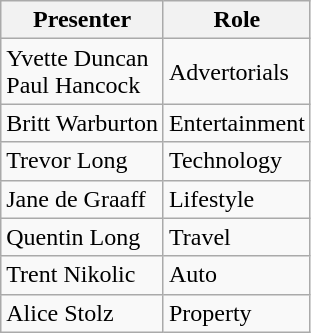<table class="wikitable">
<tr>
<th>Presenter</th>
<th>Role</th>
</tr>
<tr>
<td>Yvette Duncan<br>Paul Hancock</td>
<td>Advertorials</td>
</tr>
<tr>
<td>Britt Warburton</td>
<td>Entertainment</td>
</tr>
<tr>
<td>Trevor Long</td>
<td>Technology</td>
</tr>
<tr>
<td>Jane de Graaff</td>
<td>Lifestyle</td>
</tr>
<tr>
<td>Quentin Long</td>
<td>Travel</td>
</tr>
<tr>
<td>Trent Nikolic</td>
<td>Auto</td>
</tr>
<tr>
<td>Alice Stolz</td>
<td>Property</td>
</tr>
</table>
